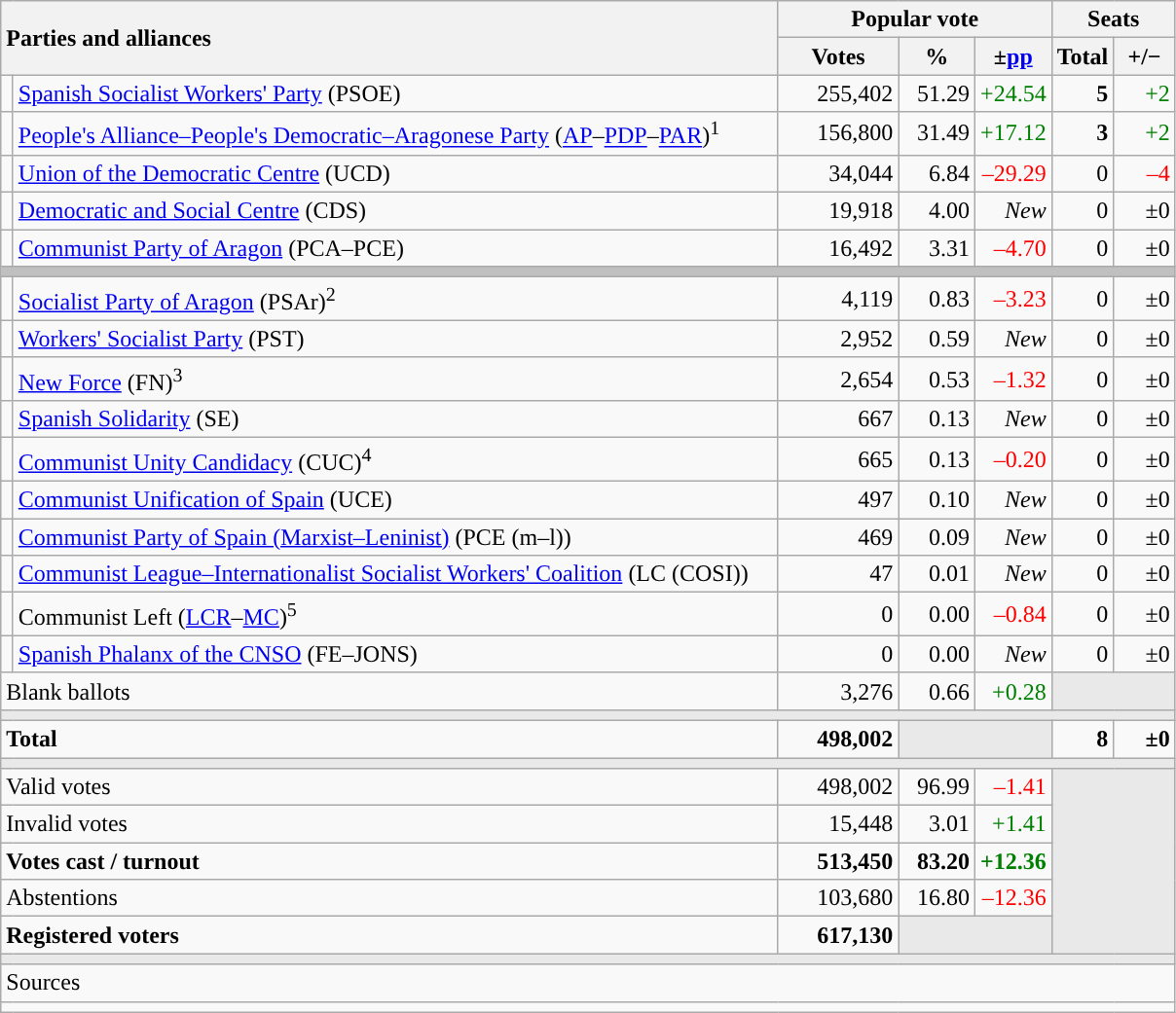<table class="wikitable" style="text-align:right;">
<tr>
<th style="text-align:left;" rowspan="2" colspan="2" width="525">Parties and alliances</th>
<th colspan="3">Popular vote</th>
<th colspan="2">Seats</th>
</tr>
<tr>
<th width="75">Votes</th>
<th width="45">%</th>
<th width="45">±<a href='#'>pp</a></th>
<th width="35">Total</th>
<th width="35">+/−</th>
</tr>
<tr>
<td width="1" style="color:inherit;background:"></td>
<td align="left"><a href='#'>Spanish Socialist Workers' Party</a> (PSOE)</td>
<td>255,402</td>
<td>51.29</td>
<td style="color:green;">+24.54</td>
<td><strong>5</strong></td>
<td style="color:green;">+2</td>
</tr>
<tr>
<td style="color:inherit;background:"></td>
<td align="left"><a href='#'>People's Alliance–People's Democratic–Aragonese Party</a> (<a href='#'>AP</a>–<a href='#'>PDP</a>–<a href='#'>PAR</a>)<sup>1</sup></td>
<td>156,800</td>
<td>31.49</td>
<td style="color:green;">+17.12</td>
<td><strong>3</strong></td>
<td style="color:green;">+2</td>
</tr>
<tr>
<td style="color:inherit;background:"></td>
<td align="left"><a href='#'>Union of the Democratic Centre</a> (UCD)</td>
<td>34,044</td>
<td>6.84</td>
<td style="color:red;">–29.29</td>
<td>0</td>
<td style="color:red;">–4</td>
</tr>
<tr>
<td style="color:inherit;background:"></td>
<td align="left"><a href='#'>Democratic and Social Centre</a> (CDS)</td>
<td>19,918</td>
<td>4.00</td>
<td><em>New</em></td>
<td>0</td>
<td>±0</td>
</tr>
<tr>
<td style="color:inherit;background:"></td>
<td align="left"><a href='#'>Communist Party of Aragon</a> (PCA–PCE)</td>
<td>16,492</td>
<td>3.31</td>
<td style="color:red;">–4.70</td>
<td>0</td>
<td>±0</td>
</tr>
<tr>
<td colspan="7" bgcolor="#C0C0C0"></td>
</tr>
<tr>
<td style="color:inherit;background:"></td>
<td align="left"><a href='#'>Socialist Party of Aragon</a> (PSAr)<sup>2</sup></td>
<td>4,119</td>
<td>0.83</td>
<td style="color:red;">–3.23</td>
<td>0</td>
<td>±0</td>
</tr>
<tr>
<td style="color:inherit;background:"></td>
<td align="left"><a href='#'>Workers' Socialist Party</a> (PST)</td>
<td>2,952</td>
<td>0.59</td>
<td><em>New</em></td>
<td>0</td>
<td>±0</td>
</tr>
<tr>
<td style="color:inherit;background:"></td>
<td align="left"><a href='#'>New Force</a> (FN)<sup>3</sup></td>
<td>2,654</td>
<td>0.53</td>
<td style="color:red;">–1.32</td>
<td>0</td>
<td>±0</td>
</tr>
<tr>
<td style="color:inherit;background:"></td>
<td align="left"><a href='#'>Spanish Solidarity</a> (SE)</td>
<td>667</td>
<td>0.13</td>
<td><em>New</em></td>
<td>0</td>
<td>±0</td>
</tr>
<tr>
<td style="color:inherit;background:"></td>
<td align="left"><a href='#'>Communist Unity Candidacy</a> (CUC)<sup>4</sup></td>
<td>665</td>
<td>0.13</td>
<td style="color:red;">–0.20</td>
<td>0</td>
<td>±0</td>
</tr>
<tr>
<td style="color:inherit;background:"></td>
<td align="left"><a href='#'>Communist Unification of Spain</a> (UCE)</td>
<td>497</td>
<td>0.10</td>
<td><em>New</em></td>
<td>0</td>
<td>±0</td>
</tr>
<tr>
<td style="color:inherit;background:"></td>
<td align="left"><a href='#'>Communist Party of Spain (Marxist–Leninist)</a> (PCE (m–l))</td>
<td>469</td>
<td>0.09</td>
<td><em>New</em></td>
<td>0</td>
<td>±0</td>
</tr>
<tr>
<td style="color:inherit;background:"></td>
<td align="left"><a href='#'>Communist League–Internationalist Socialist Workers' Coalition</a> (LC (COSI))</td>
<td>47</td>
<td>0.01</td>
<td><em>New</em></td>
<td>0</td>
<td>±0</td>
</tr>
<tr>
<td style="color:inherit;background:"></td>
<td align="left">Communist Left (<a href='#'>LCR</a>–<a href='#'>MC</a>)<sup>5</sup></td>
<td>0</td>
<td>0.00</td>
<td style="color:red;">–0.84</td>
<td>0</td>
<td>±0</td>
</tr>
<tr>
<td style="color:inherit;background:"></td>
<td align="left"><a href='#'>Spanish Phalanx of the CNSO</a> (FE–JONS)</td>
<td>0</td>
<td>0.00</td>
<td><em>New</em></td>
<td>0</td>
<td>±0</td>
</tr>
<tr>
<td align="left" colspan="2">Blank ballots</td>
<td>3,276</td>
<td>0.66</td>
<td style="color:green;">+0.28</td>
<td bgcolor="#E9E9E9" colspan="2"></td>
</tr>
<tr>
<td colspan="7" bgcolor="#E9E9E9"></td>
</tr>
<tr style="font-weight:bold;">
<td align="left" colspan="2">Total</td>
<td>498,002</td>
<td bgcolor="#E9E9E9" colspan="2"></td>
<td>8</td>
<td>±0</td>
</tr>
<tr>
<td colspan="7" bgcolor="#E9E9E9"></td>
</tr>
<tr>
<td align="left" colspan="2">Valid votes</td>
<td>498,002</td>
<td>96.99</td>
<td style="color:red;">–1.41</td>
<td bgcolor="#E9E9E9" colspan="2" rowspan="5"></td>
</tr>
<tr>
<td align="left" colspan="2">Invalid votes</td>
<td>15,448</td>
<td>3.01</td>
<td style="color:green;">+1.41</td>
</tr>
<tr style="font-weight:bold;">
<td align="left" colspan="2">Votes cast / turnout</td>
<td>513,450</td>
<td>83.20</td>
<td style="color:green;">+12.36</td>
</tr>
<tr>
<td align="left" colspan="2">Abstentions</td>
<td>103,680</td>
<td>16.80</td>
<td style="color:red;">–12.36</td>
</tr>
<tr style="font-weight:bold;">
<td align="left" colspan="2">Registered voters</td>
<td>617,130</td>
<td bgcolor="#E9E9E9" colspan="2"></td>
</tr>
<tr>
<td colspan="7" bgcolor="#E9E9E9"></td>
</tr>
<tr>
<td align="left" colspan="7">Sources</td>
</tr>
<tr>
<td colspan="7" style="text-align:left; max-width:790px;"></td>
</tr>
</table>
